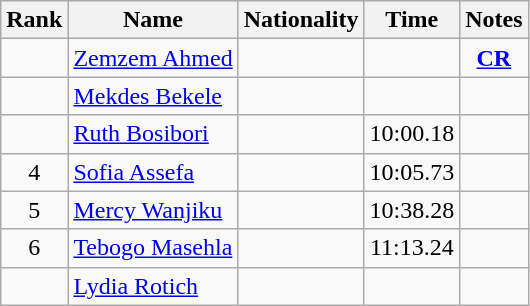<table class="wikitable sortable" style="text-align:center">
<tr>
<th>Rank</th>
<th>Name</th>
<th>Nationality</th>
<th>Time</th>
<th>Notes</th>
</tr>
<tr>
<td></td>
<td align=left><a href='#'>Zemzem Ahmed</a></td>
<td align=left></td>
<td></td>
<td><strong><a href='#'>CR</a></strong></td>
</tr>
<tr>
<td></td>
<td align=left><a href='#'>Mekdes Bekele</a></td>
<td align=left></td>
<td></td>
<td></td>
</tr>
<tr>
<td></td>
<td align=left><a href='#'>Ruth Bosibori</a></td>
<td align=left></td>
<td>10:00.18</td>
<td></td>
</tr>
<tr>
<td>4</td>
<td align=left><a href='#'>Sofia Assefa</a></td>
<td align=left></td>
<td>10:05.73</td>
<td></td>
</tr>
<tr>
<td>5</td>
<td align=left><a href='#'>Mercy Wanjiku</a></td>
<td align=left></td>
<td>10:38.28</td>
<td></td>
</tr>
<tr>
<td>6</td>
<td align=left><a href='#'>Tebogo Masehla</a></td>
<td align=left></td>
<td>11:13.24</td>
<td></td>
</tr>
<tr>
<td></td>
<td align=left><a href='#'>Lydia Rotich</a></td>
<td align=left></td>
<td></td>
<td></td>
</tr>
</table>
